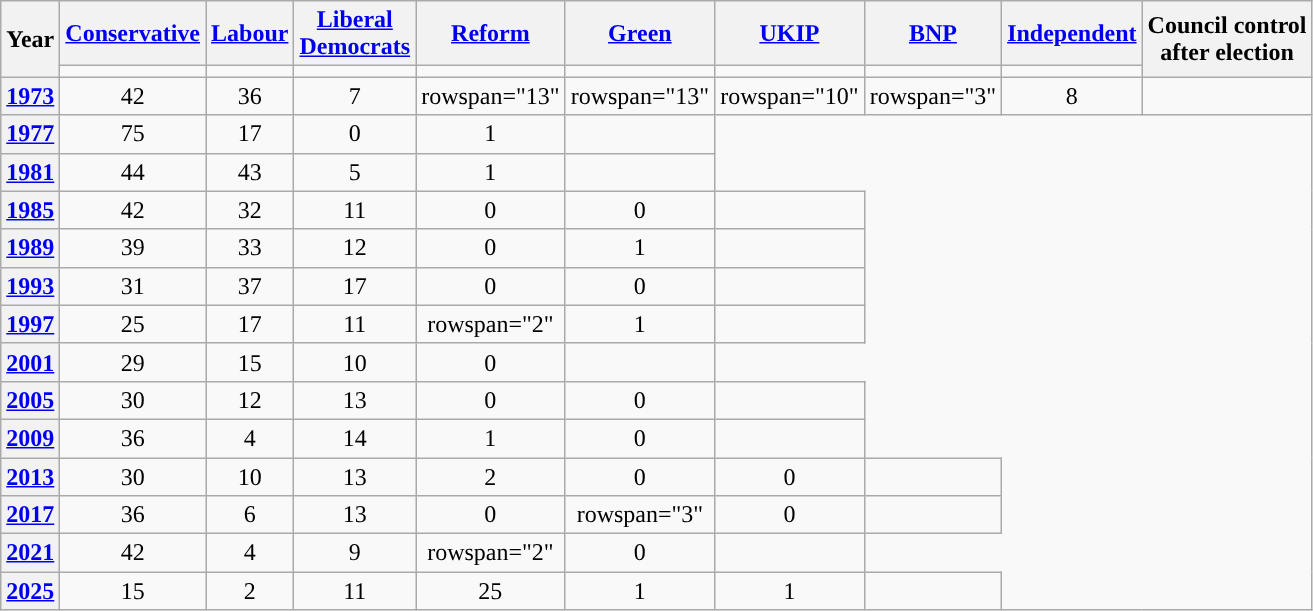<table class="wikitable plainrowheaders" style="text-align:center">
<tr>
<th scope="col" rowspan="2">Year</th>
<th scope="col"><a href='#'>Conservative</a></th>
<th scope="col"><a href='#'>Labour</a></th>
<th scope="col" style="width:1px"><a href='#'>Liberal Democrats</a></th>
<th scope="col"><a href='#'>Reform</a></th>
<th><a href='#'>Green</a></th>
<th scope="col"><a href='#'>UKIP</a></th>
<th scope="col"><a href='#'>BNP</a></th>
<th scope="col"><a href='#'>Independent</a></th>
<th scope="col" rowspan="2" colspan="2">Council control<br>after election</th>
</tr>
<tr>
<td style="background:"></td>
<td style="background:"></td>
<td style="background:"></td>
<td style="background:"></td>
<td style="background:"></td>
<td style="background:"></td>
<td style="background:"></td>
<td style="background:"></td>
</tr>
<tr>
<th scope="row"><a href='#'>1973</a></th>
<td>42</td>
<td>36</td>
<td>7</td>
<td>rowspan="13" </td>
<td>rowspan="13" </td>
<td>rowspan="10" </td>
<td>rowspan="3" </td>
<td>8</td>
<td></td>
</tr>
<tr>
<th scope="row"><a href='#'>1977</a></th>
<td>75</td>
<td>17</td>
<td>0</td>
<td>1</td>
<td></td>
</tr>
<tr>
<th scope="row"><a href='#'>1981</a></th>
<td>44</td>
<td>43</td>
<td>5</td>
<td>1</td>
<td></td>
</tr>
<tr>
<th scope="row"><a href='#'>1985</a></th>
<td>42</td>
<td>32</td>
<td>11</td>
<td>0</td>
<td>0</td>
<td></td>
</tr>
<tr>
<th scope="row"><a href='#'>1989</a></th>
<td>39</td>
<td>33</td>
<td>12</td>
<td>0</td>
<td>1</td>
<td></td>
</tr>
<tr>
<th scope="row"><a href='#'>1993</a></th>
<td>31</td>
<td>37</td>
<td>17</td>
<td>0</td>
<td>0</td>
<td></td>
</tr>
<tr>
<th scope="row"><a href='#'>1997</a></th>
<td>25</td>
<td>17</td>
<td>11</td>
<td>rowspan="2" </td>
<td>1</td>
<td></td>
</tr>
<tr>
<th scope="row"><a href='#'>2001</a></th>
<td>29</td>
<td>15</td>
<td>10</td>
<td>0</td>
<td></td>
</tr>
<tr>
<th scope="row"><a href='#'>2005</a></th>
<td>30</td>
<td>12</td>
<td>13</td>
<td>0</td>
<td>0</td>
<td></td>
</tr>
<tr>
<th scope="row"><a href='#'>2009</a></th>
<td>36</td>
<td>4</td>
<td>14</td>
<td>1</td>
<td>0</td>
<td></td>
</tr>
<tr>
<th scope="row"><a href='#'>2013</a></th>
<td>30</td>
<td>10</td>
<td>13</td>
<td>2</td>
<td>0</td>
<td>0</td>
<td></td>
</tr>
<tr>
<th scope="row"><a href='#'>2017</a></th>
<td>36</td>
<td>6</td>
<td>13</td>
<td>0</td>
<td>rowspan="3" </td>
<td>0</td>
<td></td>
</tr>
<tr>
<th scope="row"><a href='#'>2021</a></th>
<td>42</td>
<td>4</td>
<td>9</td>
<td>rowspan="2" </td>
<td>0</td>
<td></td>
</tr>
<tr>
<th scope="row"><a href='#'>2025</a></th>
<td>15</td>
<td>2</td>
<td>11</td>
<td>25</td>
<td>1</td>
<td>1</td>
<td></td>
</tr>
</table>
